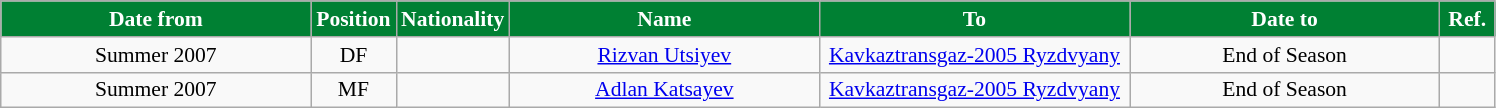<table class="wikitable" style="text-align:center; font-size:90%; ">
<tr>
<th style="background:#008033; color:white; width:200px;">Date from</th>
<th style="background:#008033; color:white; width:50px;">Position</th>
<th style="background:#008033; color:white; width:50px;">Nationality</th>
<th style="background:#008033; color:white; width:200px;">Name</th>
<th style="background:#008033; color:white; width:200px;">To</th>
<th style="background:#008033; color:white; width:200px;">Date to</th>
<th style="background:#008033; color:white; width:30px;">Ref.</th>
</tr>
<tr>
<td>Summer 2007</td>
<td>DF</td>
<td></td>
<td><a href='#'>Rizvan Utsiyev</a></td>
<td><a href='#'>Kavkaztransgaz-2005 Ryzdvyany</a></td>
<td>End of Season</td>
<td></td>
</tr>
<tr>
<td>Summer 2007</td>
<td>MF</td>
<td></td>
<td><a href='#'>Adlan Katsayev</a></td>
<td><a href='#'>Kavkaztransgaz-2005 Ryzdvyany</a></td>
<td>End of Season</td>
<td></td>
</tr>
</table>
